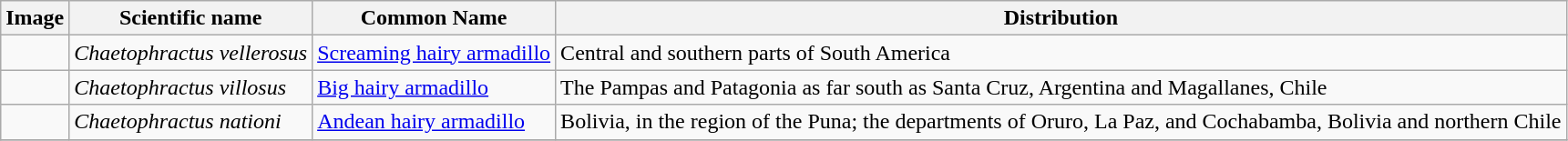<table class="wikitable">
<tr>
<th>Image</th>
<th>Scientific name</th>
<th>Common Name</th>
<th>Distribution</th>
</tr>
<tr>
<td></td>
<td><em>Chaetophractus vellerosus</em></td>
<td><a href='#'>Screaming hairy armadillo</a></td>
<td>Central and southern parts of South America</td>
</tr>
<tr>
<td></td>
<td><em>Chaetophractus villosus</em></td>
<td><a href='#'>Big hairy armadillo</a></td>
<td>The Pampas and Patagonia as far south as Santa Cruz, Argentina and Magallanes, Chile</td>
</tr>
<tr>
<td></td>
<td><em>Chaetophractus nationi</em></td>
<td><a href='#'>Andean hairy armadillo</a></td>
<td>Bolivia, in the region of the Puna; the departments of Oruro, La Paz, and Cochabamba, Bolivia and northern Chile</td>
</tr>
<tr>
</tr>
</table>
